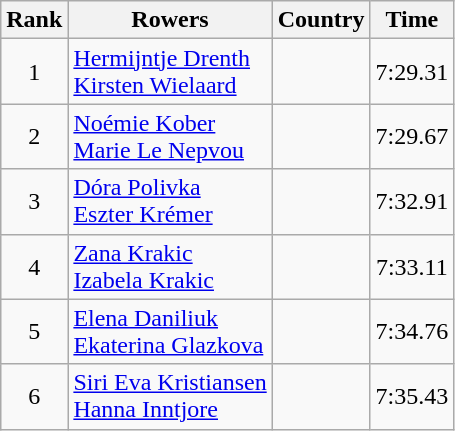<table class="wikitable" style="text-align:center">
<tr>
<th>Rank</th>
<th>Rowers</th>
<th>Country</th>
<th>Time</th>
</tr>
<tr>
<td>1</td>
<td align="left"><a href='#'>Hermijntje Drenth</a><br><a href='#'>Kirsten Wielaard</a></td>
<td align="left"></td>
<td>7:29.31</td>
</tr>
<tr>
<td>2</td>
<td align="left"><a href='#'>Noémie Kober</a><br><a href='#'>Marie Le Nepvou</a></td>
<td align="left"></td>
<td>7:29.67</td>
</tr>
<tr>
<td>3</td>
<td align="left"><a href='#'>Dóra Polivka</a><br><a href='#'>Eszter Krémer</a></td>
<td align="left"></td>
<td>7:32.91</td>
</tr>
<tr>
<td>4</td>
<td align="left"><a href='#'>Zana Krakic</a><br><a href='#'>Izabela Krakic</a></td>
<td align="left"></td>
<td>7:33.11</td>
</tr>
<tr>
<td>5</td>
<td align="left"><a href='#'>Elena Daniliuk</a><br><a href='#'>Ekaterina Glazkova</a></td>
<td align="left"></td>
<td>7:34.76</td>
</tr>
<tr>
<td>6</td>
<td align="left"><a href='#'>Siri Eva Kristiansen</a><br><a href='#'>Hanna Inntjore</a></td>
<td align="left"></td>
<td>7:35.43</td>
</tr>
</table>
